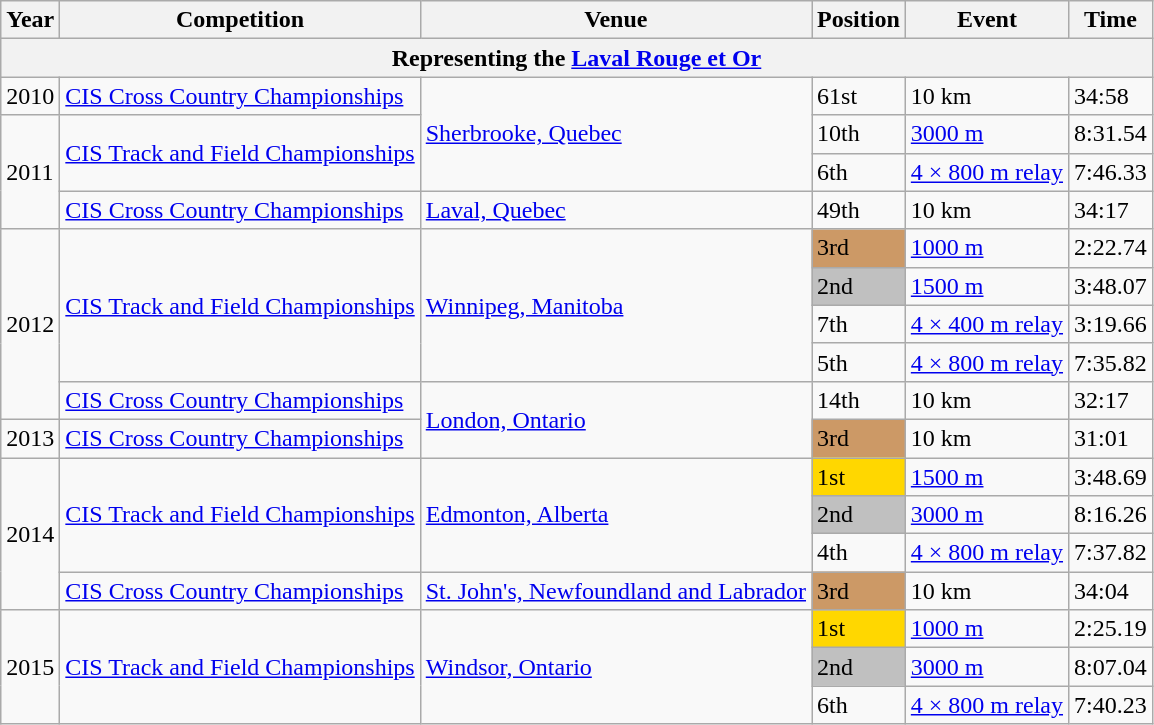<table class="wikitable">
<tr>
<th>Year</th>
<th>Competition</th>
<th>Venue</th>
<th>Position</th>
<th>Event</th>
<th>Time</th>
</tr>
<tr>
<th colspan="6">Representing the <a href='#'>Laval Rouge et Or</a></th>
</tr>
<tr>
<td>2010</td>
<td><a href='#'>CIS Cross Country Championships</a></td>
<td rowspan="3"><a href='#'>Sherbrooke, Quebec</a></td>
<td>61st</td>
<td>10 km</td>
<td>34:58</td>
</tr>
<tr>
<td rowspan="3">2011</td>
<td rowspan="2"><a href='#'>CIS Track and Field Championships</a></td>
<td>10th</td>
<td><a href='#'>3000 m</a></td>
<td>8:31.54</td>
</tr>
<tr>
<td>6th</td>
<td><a href='#'>4 × 800 m relay</a></td>
<td>7:46.33</td>
</tr>
<tr>
<td><a href='#'>CIS Cross Country Championships</a></td>
<td><a href='#'>Laval, Quebec</a></td>
<td>49th</td>
<td>10 km</td>
<td>34:17</td>
</tr>
<tr>
<td rowspan="5">2012</td>
<td rowspan="4"><a href='#'>CIS Track and Field Championships</a></td>
<td rowspan="4"><a href='#'>Winnipeg, Manitoba</a></td>
<td bgcolor=cc9966>3rd</td>
<td><a href='#'>1000 m</a></td>
<td>2:22.74</td>
</tr>
<tr>
<td bgcolor=silver>2nd</td>
<td><a href='#'>1500 m</a></td>
<td>3:48.07</td>
</tr>
<tr>
<td>7th</td>
<td><a href='#'>4 × 400 m relay</a></td>
<td>3:19.66</td>
</tr>
<tr>
<td>5th</td>
<td><a href='#'>4 × 800 m relay</a></td>
<td>7:35.82</td>
</tr>
<tr>
<td><a href='#'>CIS Cross Country Championships</a></td>
<td rowspan="2"><a href='#'>London, Ontario</a></td>
<td>14th</td>
<td>10 km</td>
<td>32:17</td>
</tr>
<tr>
<td>2013</td>
<td><a href='#'>CIS Cross Country Championships</a></td>
<td bgcolor=cc9966>3rd</td>
<td>10 km</td>
<td>31:01</td>
</tr>
<tr>
<td rowspan="4">2014</td>
<td rowspan="3"><a href='#'>CIS Track and Field Championships</a></td>
<td rowspan="3"><a href='#'>Edmonton, Alberta</a></td>
<td bgcolor=gold>1st</td>
<td><a href='#'>1500 m</a></td>
<td>3:48.69</td>
</tr>
<tr>
<td bgcolor=silver>2nd</td>
<td><a href='#'>3000 m</a></td>
<td>8:16.26</td>
</tr>
<tr>
<td>4th</td>
<td><a href='#'>4 × 800 m relay</a></td>
<td>7:37.82</td>
</tr>
<tr>
<td><a href='#'>CIS Cross Country Championships</a></td>
<td><a href='#'>St. John's, Newfoundland and Labrador</a></td>
<td bgcolor=cc9966>3rd</td>
<td>10 km</td>
<td>34:04</td>
</tr>
<tr>
<td rowspan="3">2015</td>
<td rowspan="3"><a href='#'>CIS Track and Field Championships</a></td>
<td rowspan="3"><a href='#'>Windsor, Ontario</a></td>
<td bgcolor=gold>1st</td>
<td><a href='#'>1000 m</a></td>
<td>2:25.19</td>
</tr>
<tr>
<td bgcolor=silver>2nd</td>
<td><a href='#'>3000 m</a></td>
<td>8:07.04</td>
</tr>
<tr>
<td>6th</td>
<td><a href='#'>4 × 800 m relay</a></td>
<td>7:40.23</td>
</tr>
</table>
